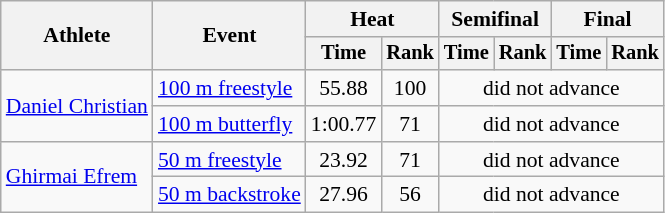<table class="wikitable" style="text-align:center; font-size:90%">
<tr>
<th rowspan="2">Athlete</th>
<th rowspan="2">Event</th>
<th colspan="2">Heat</th>
<th colspan="2">Semifinal</th>
<th colspan="2">Final</th>
</tr>
<tr style="font-size:95%">
<th>Time</th>
<th>Rank</th>
<th>Time</th>
<th>Rank</th>
<th>Time</th>
<th>Rank</th>
</tr>
<tr>
<td align=left rowspan=2><a href='#'>Daniel Christian</a></td>
<td align=left><a href='#'>100 m freestyle</a></td>
<td>55.88</td>
<td>100</td>
<td colspan=4>did not advance</td>
</tr>
<tr>
<td align=left><a href='#'>100 m butterfly</a></td>
<td>1:00.77</td>
<td>71</td>
<td colspan=4>did not advance</td>
</tr>
<tr>
<td align=left rowspan=2><a href='#'>Ghirmai Efrem</a></td>
<td align=left><a href='#'>50 m freestyle</a></td>
<td>23.92</td>
<td>71</td>
<td colspan=4>did not advance</td>
</tr>
<tr>
<td align=left><a href='#'>50 m backstroke</a></td>
<td>27.96</td>
<td>56</td>
<td colspan=4>did not advance</td>
</tr>
</table>
